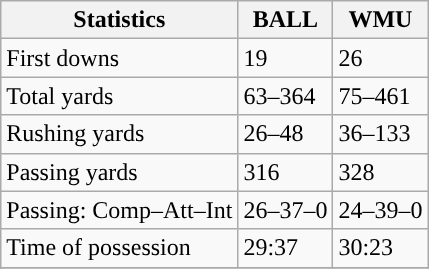<table class="wikitable" style="float: left;">
<tr>
<th>Statistics</th>
<th>BALL</th>
<th>WMU</th>
</tr>
<tr>
<td>First downs</td>
<td>19</td>
<td>26</td>
</tr>
<tr>
<td>Total yards</td>
<td>63–364</td>
<td>75–461</td>
</tr>
<tr>
<td>Rushing yards</td>
<td>26–48</td>
<td>36–133</td>
</tr>
<tr>
<td>Passing yards</td>
<td>316</td>
<td>328</td>
</tr>
<tr>
<td>Passing: Comp–Att–Int</td>
<td>26–37–0</td>
<td>24–39–0</td>
</tr>
<tr>
<td>Time of possession</td>
<td>29:37</td>
<td>30:23</td>
</tr>
<tr>
</tr>
</table>
